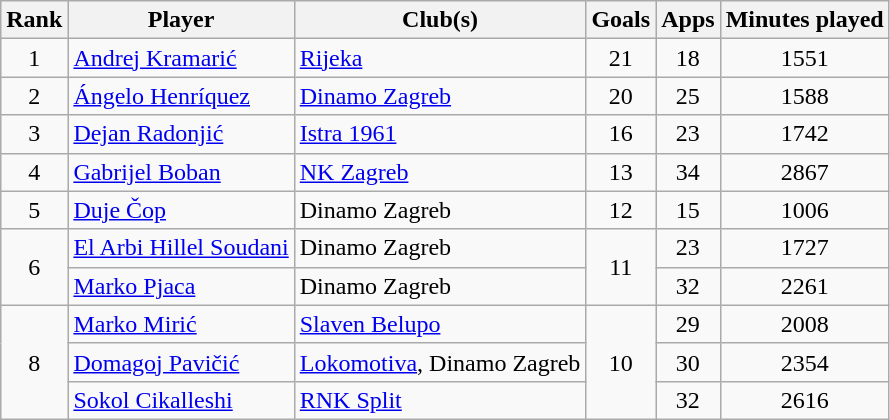<table class="wikitable" style="text-align:center">
<tr>
<th>Rank</th>
<th>Player</th>
<th>Club(s)</th>
<th>Goals</th>
<th>Apps</th>
<th>Minutes played</th>
</tr>
<tr>
<td>1</td>
<td align="left"> <a href='#'>Andrej Kramarić</a></td>
<td align="left"><a href='#'>Rijeka</a></td>
<td>21</td>
<td>18</td>
<td>1551</td>
</tr>
<tr>
<td>2</td>
<td align="left"> <a href='#'>Ángelo Henríquez</a></td>
<td align="left"><a href='#'>Dinamo Zagreb</a></td>
<td>20</td>
<td>25</td>
<td>1588</td>
</tr>
<tr>
<td>3</td>
<td align="left"> <a href='#'>Dejan Radonjić</a></td>
<td align="left"><a href='#'>Istra 1961</a></td>
<td>16</td>
<td>23</td>
<td>1742</td>
</tr>
<tr>
<td>4</td>
<td align="left"> <a href='#'>Gabrijel Boban</a></td>
<td align="left"><a href='#'>NK Zagreb</a></td>
<td>13</td>
<td>34</td>
<td>2867</td>
</tr>
<tr>
<td>5</td>
<td align="left"> <a href='#'>Duje Čop</a></td>
<td align="left">Dinamo Zagreb</td>
<td>12</td>
<td>15</td>
<td>1006</td>
</tr>
<tr>
<td rowspan=2>6</td>
<td align="left"> <a href='#'>El Arbi Hillel Soudani</a></td>
<td align="left">Dinamo Zagreb</td>
<td rowspan=2>11</td>
<td>23</td>
<td>1727</td>
</tr>
<tr>
<td align="left"> <a href='#'>Marko Pjaca</a></td>
<td align="left">Dinamo Zagreb</td>
<td>32</td>
<td>2261</td>
</tr>
<tr>
<td rowspan=3>8</td>
<td align="left"> <a href='#'>Marko Mirić</a></td>
<td align="left"><a href='#'>Slaven Belupo</a></td>
<td rowspan=3>10</td>
<td>29</td>
<td>2008</td>
</tr>
<tr>
<td align="left"> <a href='#'>Domagoj Pavičić</a></td>
<td align="left"><a href='#'>Lokomotiva</a>, Dinamo Zagreb</td>
<td>30</td>
<td>2354</td>
</tr>
<tr>
<td align="left"> <a href='#'>Sokol Cikalleshi</a></td>
<td align="left"><a href='#'>RNK Split</a></td>
<td>32</td>
<td>2616</td>
</tr>
</table>
